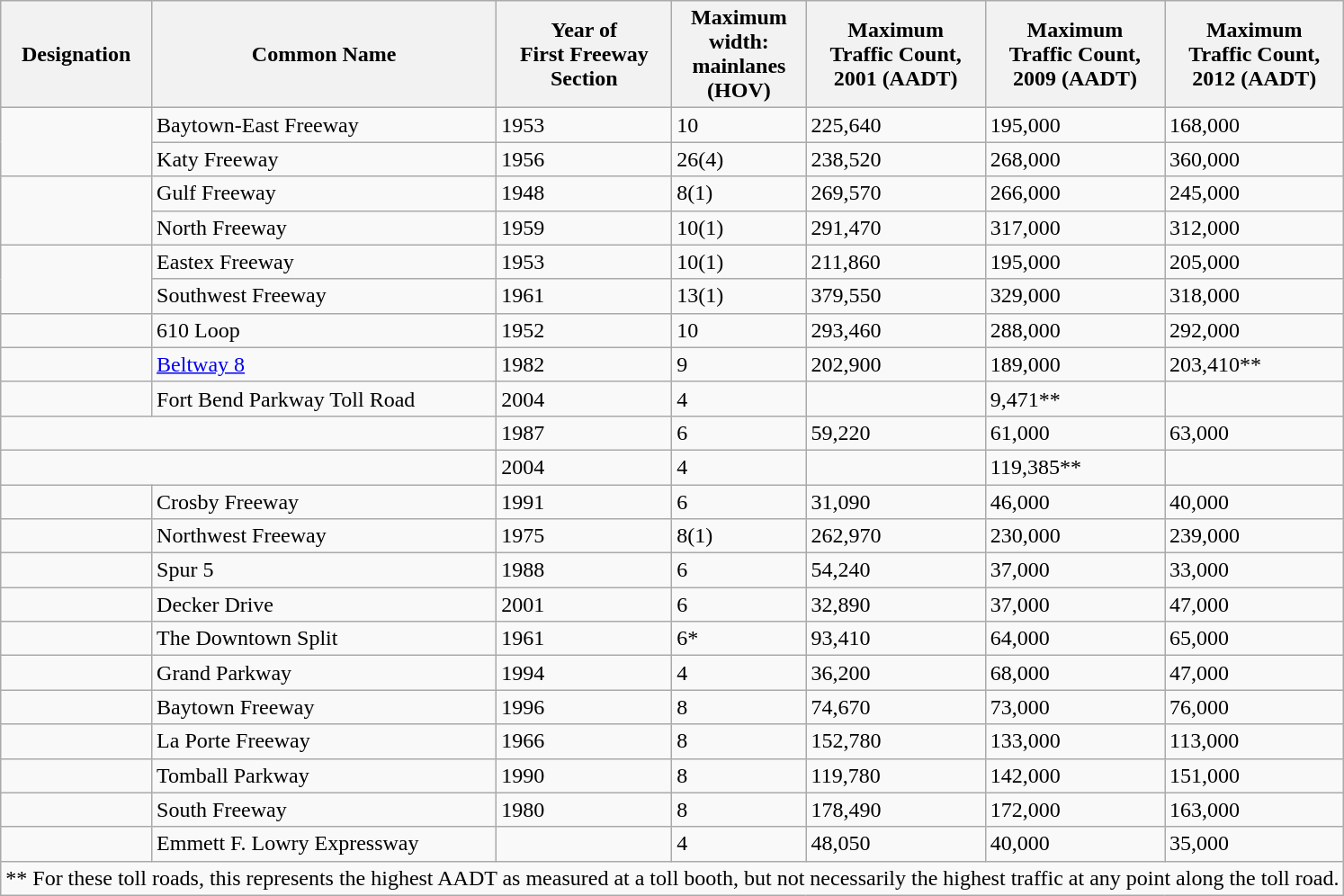<table class="wikitable">
<tr>
<th>Designation</th>
<th>Common Name</th>
<th>Year of<br> First Freeway<br> Section</th>
<th>Maximum<br> width:<br> mainlanes<br> (HOV)</th>
<th>Maximum<br> Traffic Count,<br> 2001 (AADT)</th>
<th>Maximum<br> Traffic Count,<br> 2009 (AADT)</th>
<th>Maximum<br> Traffic Count,<br> 2012 (AADT)</th>
</tr>
<tr>
<td rowspan=2></td>
<td>Baytown-East Freeway</td>
<td>1953</td>
<td>10</td>
<td>225,640</td>
<td>195,000</td>
<td>168,000</td>
</tr>
<tr>
<td>Katy Freeway</td>
<td>1956</td>
<td>26(4)</td>
<td>238,520</td>
<td>268,000</td>
<td>360,000</td>
</tr>
<tr>
<td rowspan=2></td>
<td>Gulf Freeway</td>
<td>1948</td>
<td>8(1)</td>
<td>269,570</td>
<td>266,000</td>
<td>245,000</td>
</tr>
<tr>
<td>North Freeway</td>
<td>1959</td>
<td>10(1)</td>
<td>291,470</td>
<td>317,000</td>
<td>312,000</td>
</tr>
<tr>
<td rowspan=2></td>
<td>Eastex Freeway</td>
<td>1953</td>
<td>10(1)</td>
<td>211,860</td>
<td>195,000</td>
<td>205,000</td>
</tr>
<tr>
<td>Southwest Freeway</td>
<td>1961</td>
<td>13(1)</td>
<td>379,550</td>
<td>329,000</td>
<td>318,000</td>
</tr>
<tr>
<td></td>
<td>610 Loop</td>
<td>1952</td>
<td>10</td>
<td>293,460</td>
<td>288,000</td>
<td>292,000</td>
</tr>
<tr>
<td></td>
<td><a href='#'>Beltway 8</a></td>
<td>1982</td>
<td>9</td>
<td>202,900</td>
<td>189,000</td>
<td>203,410**</td>
</tr>
<tr>
<td></td>
<td>Fort Bend Parkway Toll Road</td>
<td>2004</td>
<td>4</td>
<td></td>
<td>9,471**</td>
</tr>
<tr>
<td colspan=2></td>
<td>1987</td>
<td>6</td>
<td>59,220</td>
<td>61,000</td>
<td>63,000</td>
</tr>
<tr>
<td colspan=2></td>
<td>2004</td>
<td>4</td>
<td></td>
<td>119,385**</td>
</tr>
<tr>
<td></td>
<td>Crosby Freeway</td>
<td>1991</td>
<td>6</td>
<td>31,090</td>
<td>46,000</td>
<td>40,000</td>
</tr>
<tr>
<td></td>
<td>Northwest Freeway</td>
<td>1975</td>
<td>8(1)</td>
<td>262,970</td>
<td>230,000</td>
<td>239,000</td>
</tr>
<tr>
<td></td>
<td>Spur 5</td>
<td>1988</td>
<td>6</td>
<td>54,240</td>
<td>37,000</td>
<td>33,000</td>
</tr>
<tr>
<td></td>
<td>Decker Drive</td>
<td>2001</td>
<td>6</td>
<td>32,890</td>
<td>37,000</td>
<td>47,000</td>
</tr>
<tr>
<td></td>
<td>The Downtown Split</td>
<td>1961</td>
<td>6*</td>
<td>93,410</td>
<td>64,000</td>
<td>65,000</td>
</tr>
<tr>
<td></td>
<td>Grand Parkway</td>
<td>1994</td>
<td>4</td>
<td>36,200</td>
<td>68,000</td>
<td>47,000</td>
</tr>
<tr>
<td></td>
<td>Baytown Freeway</td>
<td>1996</td>
<td>8</td>
<td>74,670</td>
<td>73,000</td>
<td>76,000</td>
</tr>
<tr>
<td></td>
<td>La Porte Freeway</td>
<td>1966</td>
<td>8</td>
<td>152,780</td>
<td>133,000</td>
<td>113,000</td>
</tr>
<tr>
<td></td>
<td>Tomball Parkway</td>
<td>1990</td>
<td>8</td>
<td>119,780</td>
<td>142,000</td>
<td>151,000</td>
</tr>
<tr>
<td></td>
<td>South Freeway</td>
<td>1980</td>
<td>8</td>
<td>178,490</td>
<td>172,000</td>
<td>163,000</td>
</tr>
<tr>
<td></td>
<td>Emmett F. Lowry Expressway</td>
<td></td>
<td>4</td>
<td>48,050</td>
<td>40,000</td>
<td>35,000</td>
</tr>
<tr>
<td colspan=7>** For these toll roads, this represents the highest AADT as measured at a toll booth, but not necessarily the highest traffic at any point along the toll road.</td>
</tr>
</table>
